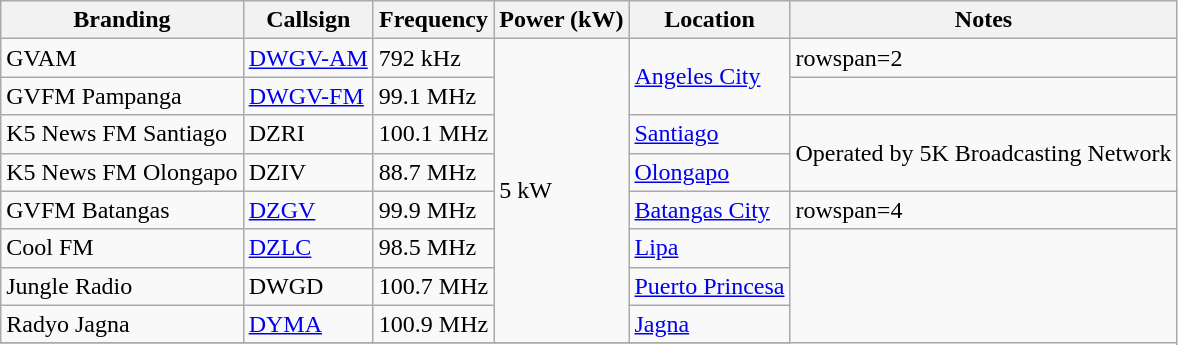<table class="wikitable">
<tr>
<th>Branding</th>
<th>Callsign</th>
<th>Frequency</th>
<th>Power (kW)</th>
<th>Location</th>
<th>Notes</th>
</tr>
<tr>
<td>GVAM</td>
<td><a href='#'>DWGV-AM</a></td>
<td>792 kHz</td>
<td rowspan="8">5 kW</td>
<td rowspan=2><a href='#'>Angeles City</a></td>
<td>rowspan=2 <em></em></td>
</tr>
<tr>
<td>GVFM Pampanga</td>
<td><a href='#'>DWGV-FM</a></td>
<td>99.1 MHz</td>
</tr>
<tr>
<td>K5 News FM Santiago</td>
<td>DZRI</td>
<td>100.1 MHz</td>
<td><a href='#'>Santiago</a></td>
<td rowspan=2>Operated by 5K Broadcasting Network</td>
</tr>
<tr>
<td>K5 News FM Olongapo</td>
<td>DZIV</td>
<td>88.7 MHz</td>
<td><a href='#'>Olongapo</a></td>
</tr>
<tr>
<td>GVFM Batangas</td>
<td><a href='#'>DZGV</a></td>
<td>99.9 MHz</td>
<td><a href='#'>Batangas City</a></td>
<td>rowspan=4 <em></em></td>
</tr>
<tr>
<td>Cool FM</td>
<td><a href='#'>DZLC</a></td>
<td>98.5 MHz</td>
<td><a href='#'>Lipa</a></td>
</tr>
<tr>
<td>Jungle Radio</td>
<td>DWGD</td>
<td>100.7 MHz</td>
<td><a href='#'>Puerto Princesa</a></td>
</tr>
<tr>
<td>Radyo Jagna</td>
<td><a href='#'>DYMA</a></td>
<td>100.9 MHz</td>
<td><a href='#'>Jagna</a></td>
</tr>
<tr>
</tr>
</table>
